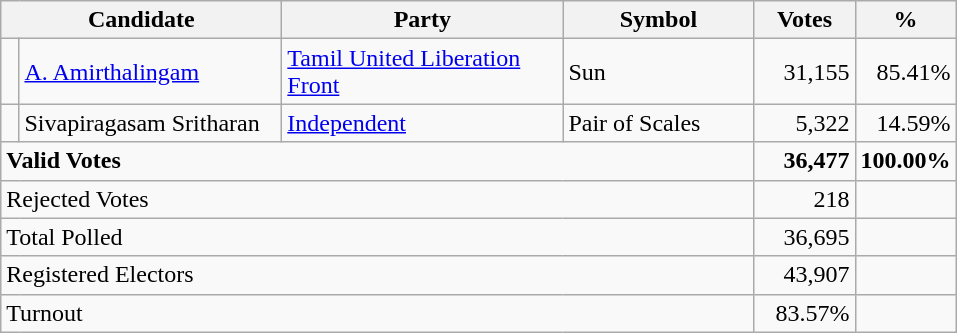<table class="wikitable" border="1" style="text-align:right;">
<tr>
<th align=left colspan=2 width="180">Candidate</th>
<th align=left width="180">Party</th>
<th align=left width="120">Symbol</th>
<th align=left width="60">Votes</th>
<th align=left width="60">%</th>
</tr>
<tr>
<td bgcolor=> </td>
<td align=left><a href='#'>A. Amirthalingam</a></td>
<td align=left><a href='#'>Tamil United Liberation Front</a></td>
<td align=left>Sun</td>
<td>31,155</td>
<td>85.41%</td>
</tr>
<tr>
<td></td>
<td align=left>Sivapiragasam Sritharan</td>
<td align=left><a href='#'>Independent</a></td>
<td align=left>Pair of Scales</td>
<td>5,322</td>
<td>14.59%</td>
</tr>
<tr>
<td align=left colspan=4><strong>Valid Votes</strong></td>
<td><strong>36,477</strong></td>
<td><strong>100.00%</strong></td>
</tr>
<tr>
<td align=left colspan=4>Rejected Votes</td>
<td>218</td>
<td></td>
</tr>
<tr>
<td align=left colspan=4>Total Polled</td>
<td>36,695</td>
<td></td>
</tr>
<tr>
<td align=left colspan=4>Registered Electors</td>
<td>43,907</td>
<td></td>
</tr>
<tr>
<td align=left colspan=4>Turnout</td>
<td>83.57%</td>
</tr>
</table>
